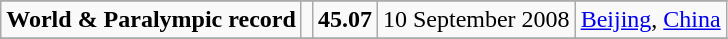<table class="wikitable">
<tr>
</tr>
<tr>
<td><strong>World & Paralympic record</strong></td>
<td></td>
<td><strong>45.07</strong></td>
<td>10 September 2008</td>
<td><a href='#'>Beijing</a>, <a href='#'>China</a></td>
</tr>
<tr>
</tr>
</table>
